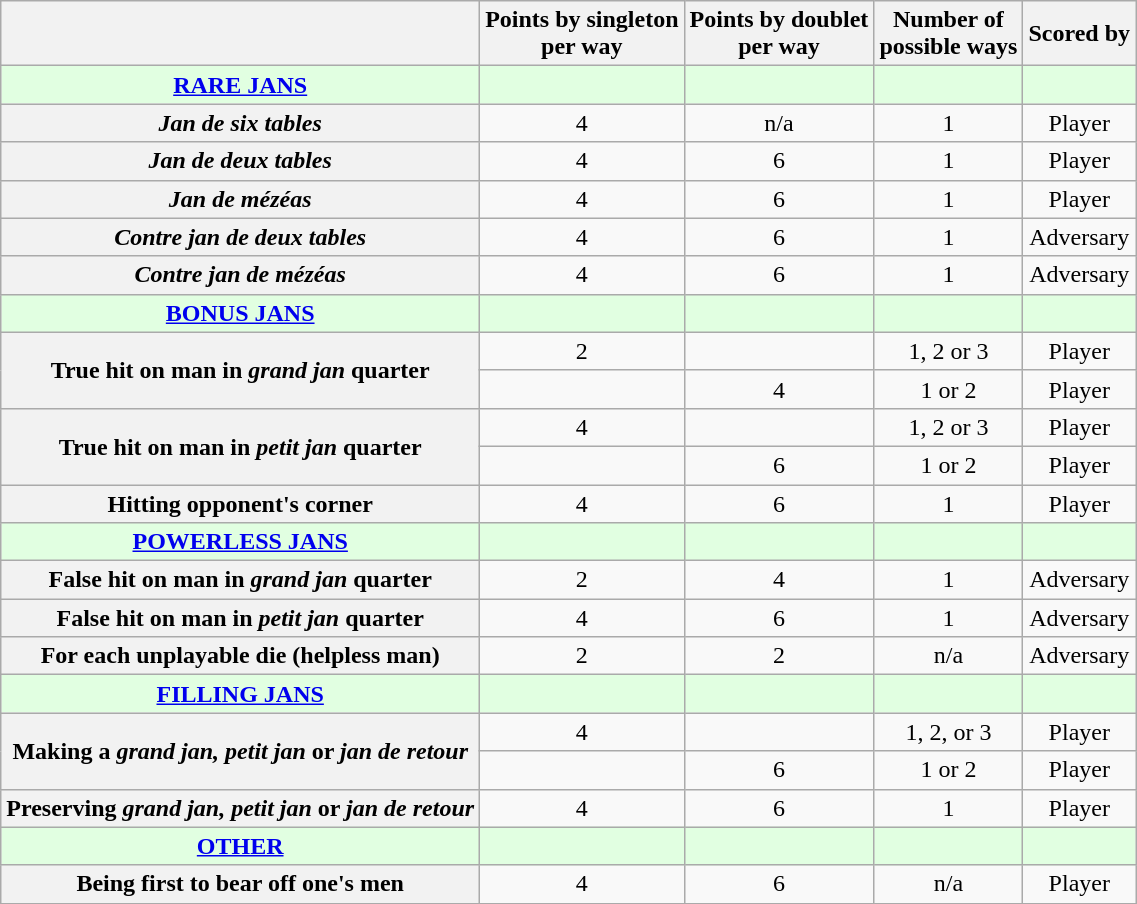<table class= "wikitable">
<tr>
<th></th>
<th>Points by singleton<br>per way</th>
<th>Points by doublet<br>per way</th>
<th>Number of<br>possible ways</th>
<th>Scored by</th>
</tr>
<tr align="center" | style="background-color:#E1FFE1">
<td><strong><a href='#'>RARE JANS</a></strong></td>
<td></td>
<td></td>
<td></td>
<td></td>
</tr>
<tr align="center">
<th><em>Jan de six tables</em></th>
<td>4</td>
<td>n/a</td>
<td>1</td>
<td>Player</td>
</tr>
<tr align="center">
<th><em>Jan de deux tables</em></th>
<td>4</td>
<td>6</td>
<td>1</td>
<td>Player</td>
</tr>
<tr align="center">
<th><em>Jan de mézéas</em></th>
<td>4</td>
<td>6</td>
<td>1</td>
<td>Player</td>
</tr>
<tr align="center">
<th><em>Contre jan de deux tables</em></th>
<td>4</td>
<td>6</td>
<td>1</td>
<td>Adversary</td>
</tr>
<tr align="center">
<th><em>Contre jan de mézéas</em></th>
<td>4</td>
<td>6</td>
<td>1</td>
<td>Adversary</td>
</tr>
<tr align="center" | style="background-color:#E1FFE1">
<td><strong><a href='#'>BONUS JANS</a></strong></td>
<td></td>
<td></td>
<td></td>
<td></td>
</tr>
<tr align="center">
<th rowspan="2">True hit on man in <em>grand jan</em> quarter</th>
<td>2</td>
<td></td>
<td>1, 2 or 3</td>
<td>Player</td>
</tr>
<tr align="center">
<td></td>
<td>4</td>
<td>1 or 2</td>
<td>Player</td>
</tr>
<tr align="center">
<th rowspan="2">True hit on man in <em>petit jan</em> quarter</th>
<td>4</td>
<td></td>
<td>1, 2 or 3</td>
<td>Player</td>
</tr>
<tr align="center">
<td></td>
<td>6</td>
<td>1 or 2</td>
<td>Player</td>
</tr>
<tr align="center">
<th>Hitting opponent's corner</th>
<td>4</td>
<td>6</td>
<td>1</td>
<td>Player</td>
</tr>
<tr align="center" | style="background-color:#E1FFE1">
<td><strong><a href='#'>POWERLESS JANS</a></strong></td>
<td></td>
<td></td>
<td></td>
<td></td>
</tr>
<tr align="center">
<th>False hit on man in <em>grand jan</em> quarter</th>
<td>2</td>
<td>4</td>
<td>1</td>
<td>Adversary</td>
</tr>
<tr align="center">
<th>False hit on man in <em>petit jan</em> quarter</th>
<td>4</td>
<td>6</td>
<td>1</td>
<td>Adversary</td>
</tr>
<tr align="center">
<th>For each unplayable die (helpless man)</th>
<td>2</td>
<td>2</td>
<td>n/a</td>
<td>Adversary</td>
</tr>
<tr align="center" | style="background-color:#E1FFE1">
<td><strong><a href='#'>FILLING JANS</a></strong></td>
<td></td>
<td></td>
<td></td>
<td></td>
</tr>
<tr align="center">
<th rowspan="2">Making a <em>grand jan, petit jan</em> or <em>jan de retour</em></th>
<td>4</td>
<td></td>
<td>1, 2, or 3</td>
<td>Player</td>
</tr>
<tr align="center">
<td></td>
<td>6</td>
<td>1 or 2</td>
<td>Player</td>
</tr>
<tr align="center">
<th>Preserving <em>grand jan, petit jan</em> or <em>jan de retour</em></th>
<td>4</td>
<td>6</td>
<td>1</td>
<td>Player</td>
</tr>
<tr align="center" | style="background-color:#E1FFE1">
<td><strong><a href='#'>OTHER</a></strong></td>
<td></td>
<td></td>
<td></td>
<td></td>
</tr>
<tr align="center">
<th>Being first to bear off one's men</th>
<td>4</td>
<td>6</td>
<td>n/a</td>
<td>Player</td>
</tr>
<tr>
</tr>
</table>
